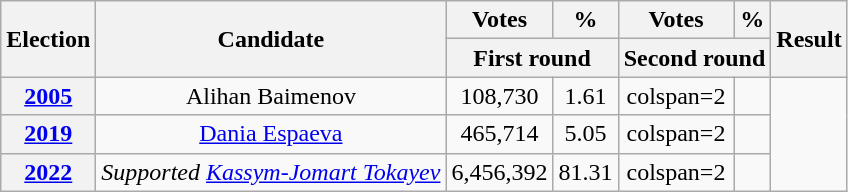<table class="wikitable" style="text-align:center">
<tr>
<th rowspan="2"><strong>Election</strong></th>
<th rowspan="2">Candidate</th>
<th><strong>Votes</strong></th>
<th><strong>%</strong></th>
<th><strong>Votes</strong></th>
<th><strong>%</strong></th>
<th rowspan="2"><strong>Result</strong></th>
</tr>
<tr>
<th colspan="2">First round</th>
<th colspan="2">Second round</th>
</tr>
<tr>
<th><a href='#'>2005</a></th>
<td>Alihan Baimenov</td>
<td>108,730</td>
<td>1.61</td>
<td>colspan=2 </td>
<td></td>
</tr>
<tr>
<th><a href='#'>2019</a></th>
<td><a href='#'>Dania Espaeva</a></td>
<td>465,714</td>
<td>5.05</td>
<td>colspan=2 </td>
<td></td>
</tr>
<tr>
<th><a href='#'>2022</a></th>
<td><em>Supported <a href='#'>Kassym-Jomart Tokayev</a></em></td>
<td>6,456,392</td>
<td>81.31</td>
<td>colspan=2 </td>
<td></td>
</tr>
</table>
